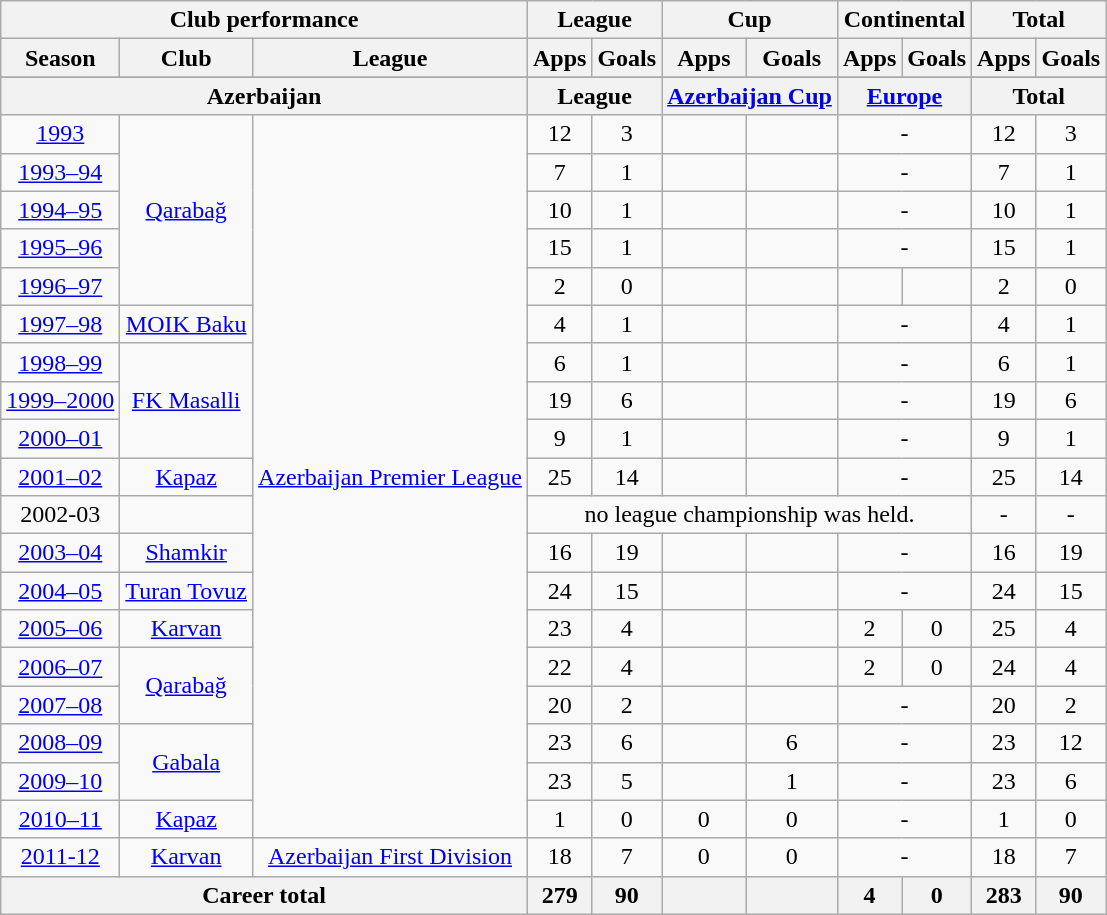<table class="wikitable" style="text-align:center">
<tr>
<th colspan=3>Club performance</th>
<th colspan=2>League</th>
<th colspan=2>Cup</th>
<th colspan=2>Continental</th>
<th colspan=2>Total</th>
</tr>
<tr>
<th>Season</th>
<th>Club</th>
<th>League</th>
<th>Apps</th>
<th>Goals</th>
<th>Apps</th>
<th>Goals</th>
<th>Apps</th>
<th>Goals</th>
<th>Apps</th>
<th>Goals</th>
</tr>
<tr>
</tr>
<tr>
<th colspan=3>Azerbaijan</th>
<th colspan=2>League</th>
<th colspan=2><a href='#'>Azerbaijan Cup</a></th>
<th colspan=2><a href='#'>Europe</a></th>
<th colspan=2>Total</th>
</tr>
<tr>
<td><a href='#'>1993</a></td>
<td rowspan="5"><a href='#'>Qarabağ</a></td>
<td rowspan="19"><a href='#'>Azerbaijan Premier League</a></td>
<td>12</td>
<td>3</td>
<td></td>
<td></td>
<td colspan="2">-</td>
<td>12</td>
<td>3</td>
</tr>
<tr>
<td><a href='#'>1993–94</a></td>
<td>7</td>
<td>1</td>
<td></td>
<td></td>
<td colspan="2">-</td>
<td>7</td>
<td>1</td>
</tr>
<tr>
<td><a href='#'>1994–95</a></td>
<td>10</td>
<td>1</td>
<td></td>
<td></td>
<td colspan="2">-</td>
<td>10</td>
<td>1</td>
</tr>
<tr>
<td><a href='#'>1995–96</a></td>
<td>15</td>
<td>1</td>
<td></td>
<td></td>
<td colspan="2">-</td>
<td>15</td>
<td>1</td>
</tr>
<tr>
<td><a href='#'>1996–97</a></td>
<td>2</td>
<td>0</td>
<td></td>
<td></td>
<td></td>
<td></td>
<td>2</td>
<td>0</td>
</tr>
<tr>
<td><a href='#'>1997–98</a></td>
<td><a href='#'>MOIK Baku</a></td>
<td>4</td>
<td>1</td>
<td></td>
<td></td>
<td colspan="2">-</td>
<td>4</td>
<td>1</td>
</tr>
<tr>
<td><a href='#'>1998–99</a></td>
<td rowspan="3"><a href='#'>FK Masalli</a></td>
<td>6</td>
<td>1</td>
<td></td>
<td></td>
<td colspan="2">-</td>
<td>6</td>
<td>1</td>
</tr>
<tr>
<td><a href='#'>1999–2000</a></td>
<td>19</td>
<td>6</td>
<td></td>
<td></td>
<td colspan="2">-</td>
<td>19</td>
<td>6</td>
</tr>
<tr>
<td><a href='#'>2000–01</a></td>
<td>9</td>
<td>1</td>
<td></td>
<td></td>
<td colspan="2">-</td>
<td>9</td>
<td>1</td>
</tr>
<tr>
<td><a href='#'>2001–02</a></td>
<td><a href='#'>Kapaz</a></td>
<td>25</td>
<td>14</td>
<td></td>
<td></td>
<td colspan="2">-</td>
<td>25</td>
<td>14</td>
</tr>
<tr>
<td>2002-03</td>
<td></td>
<td colspan="6">no league championship was held.</td>
<td>-</td>
<td>-</td>
</tr>
<tr>
<td><a href='#'>2003–04</a></td>
<td><a href='#'>Shamkir</a></td>
<td>16</td>
<td>19</td>
<td></td>
<td></td>
<td colspan="2">-</td>
<td>16</td>
<td>19</td>
</tr>
<tr>
<td><a href='#'>2004–05</a></td>
<td><a href='#'>Turan Tovuz</a></td>
<td>24</td>
<td>15</td>
<td></td>
<td></td>
<td colspan="2">-</td>
<td>24</td>
<td>15</td>
</tr>
<tr>
<td><a href='#'>2005–06</a></td>
<td><a href='#'>Karvan</a></td>
<td>23</td>
<td>4</td>
<td></td>
<td></td>
<td>2</td>
<td>0</td>
<td>25</td>
<td>4</td>
</tr>
<tr>
<td><a href='#'>2006–07</a></td>
<td rowspan="2"><a href='#'>Qarabağ</a></td>
<td>22</td>
<td>4</td>
<td></td>
<td></td>
<td>2</td>
<td>0</td>
<td>24</td>
<td>4</td>
</tr>
<tr>
<td><a href='#'>2007–08</a></td>
<td>20</td>
<td>2</td>
<td></td>
<td></td>
<td colspan="2">-</td>
<td>20</td>
<td>2</td>
</tr>
<tr>
<td><a href='#'>2008–09</a></td>
<td rowspan="2"><a href='#'>Gabala</a></td>
<td>23</td>
<td>6</td>
<td></td>
<td>6</td>
<td colspan="2">-</td>
<td>23</td>
<td>12</td>
</tr>
<tr>
<td><a href='#'>2009–10</a></td>
<td>23</td>
<td>5</td>
<td></td>
<td>1</td>
<td colspan="2">-</td>
<td>23</td>
<td>6</td>
</tr>
<tr>
<td><a href='#'>2010–11</a></td>
<td><a href='#'>Kapaz</a></td>
<td>1</td>
<td>0</td>
<td>0</td>
<td>0</td>
<td colspan="2">-</td>
<td>1</td>
<td>0</td>
</tr>
<tr>
<td><a href='#'>2011-12</a></td>
<td rowspan="1"><a href='#'>Karvan</a></td>
<td rowspan="1"><a href='#'>Azerbaijan First Division</a></td>
<td>18</td>
<td>7</td>
<td>0</td>
<td>0</td>
<td colspan="2">-</td>
<td>18</td>
<td>7</td>
</tr>
<tr>
<th colspan=3>Career total</th>
<th>279</th>
<th>90</th>
<th></th>
<th></th>
<th>4</th>
<th>0</th>
<th>283</th>
<th>90</th>
</tr>
</table>
